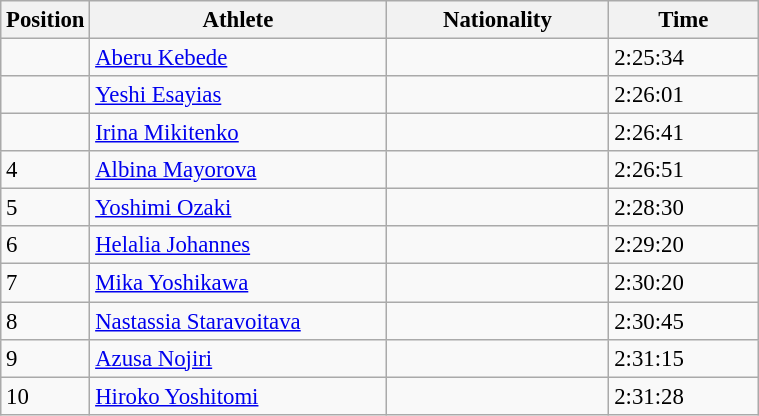<table class="wikitable sortable" border="1"  style="font-size:95%;" width=40%>
<tr>
<th width="10%">Position</th>
<th width="40%">Athlete</th>
<th width="30%">Nationality</th>
<th width="20%">Time</th>
</tr>
<tr>
<td></td>
<td><a href='#'>Aberu Kebede</a></td>
<td></td>
<td>2:25:34</td>
</tr>
<tr>
<td></td>
<td><a href='#'>Yeshi Esayias</a></td>
<td></td>
<td>2:26:01</td>
</tr>
<tr>
<td></td>
<td><a href='#'>Irina Mikitenko</a></td>
<td></td>
<td>2:26:41</td>
</tr>
<tr>
<td>4</td>
<td><a href='#'>Albina Mayorova</a></td>
<td></td>
<td>2:26:51</td>
</tr>
<tr>
<td>5</td>
<td><a href='#'>Yoshimi Ozaki</a></td>
<td></td>
<td>2:28:30</td>
</tr>
<tr>
<td>6</td>
<td><a href='#'>Helalia Johannes</a></td>
<td></td>
<td>2:29:20</td>
</tr>
<tr>
<td>7</td>
<td><a href='#'>Mika Yoshikawa</a></td>
<td></td>
<td>2:30:20</td>
</tr>
<tr>
<td>8</td>
<td><a href='#'>Nastassia Staravoitava</a></td>
<td></td>
<td>2:30:45</td>
</tr>
<tr>
<td>9</td>
<td><a href='#'>Azusa Nojiri</a></td>
<td></td>
<td>2:31:15</td>
</tr>
<tr>
<td>10</td>
<td><a href='#'>Hiroko Yoshitomi</a></td>
<td></td>
<td>2:31:28</td>
</tr>
</table>
